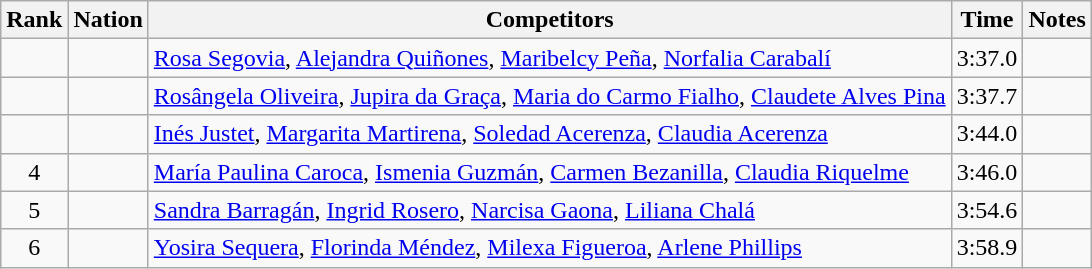<table class="wikitable sortable" style="text-align:center">
<tr>
<th>Rank</th>
<th>Nation</th>
<th>Competitors</th>
<th>Time</th>
<th>Notes</th>
</tr>
<tr>
<td></td>
<td align=left></td>
<td align=left><a href='#'>Rosa Segovia</a>, <a href='#'>Alejandra Quiñones</a>, <a href='#'>Maribelcy Peña</a>, <a href='#'>Norfalia Carabalí</a></td>
<td>3:37.0</td>
<td></td>
</tr>
<tr>
<td></td>
<td align=left></td>
<td align=left><a href='#'>Rosângela Oliveira</a>, <a href='#'>Jupira da Graça</a>, <a href='#'>Maria do Carmo Fialho</a>, <a href='#'>Claudete Alves Pina</a></td>
<td>3:37.7</td>
<td></td>
</tr>
<tr>
<td></td>
<td align=left></td>
<td align=left><a href='#'>Inés Justet</a>, <a href='#'>Margarita Martirena</a>, <a href='#'>Soledad Acerenza</a>, <a href='#'>Claudia Acerenza</a></td>
<td>3:44.0</td>
<td></td>
</tr>
<tr>
<td>4</td>
<td align=left></td>
<td align=left><a href='#'>María Paulina Caroca</a>, <a href='#'>Ismenia Guzmán</a>, <a href='#'>Carmen Bezanilla</a>, <a href='#'>Claudia Riquelme</a></td>
<td>3:46.0</td>
<td></td>
</tr>
<tr>
<td>5</td>
<td align=left></td>
<td align=left><a href='#'>Sandra Barragán</a>, <a href='#'>Ingrid Rosero</a>, <a href='#'>Narcisa Gaona</a>, <a href='#'>Liliana Chalá</a></td>
<td>3:54.6</td>
<td></td>
</tr>
<tr>
<td>6</td>
<td align=left></td>
<td align=left><a href='#'>Yosira Sequera</a>, <a href='#'>Florinda Méndez</a>, <a href='#'>Milexa Figueroa</a>, <a href='#'>Arlene Phillips</a></td>
<td>3:58.9</td>
<td></td>
</tr>
</table>
